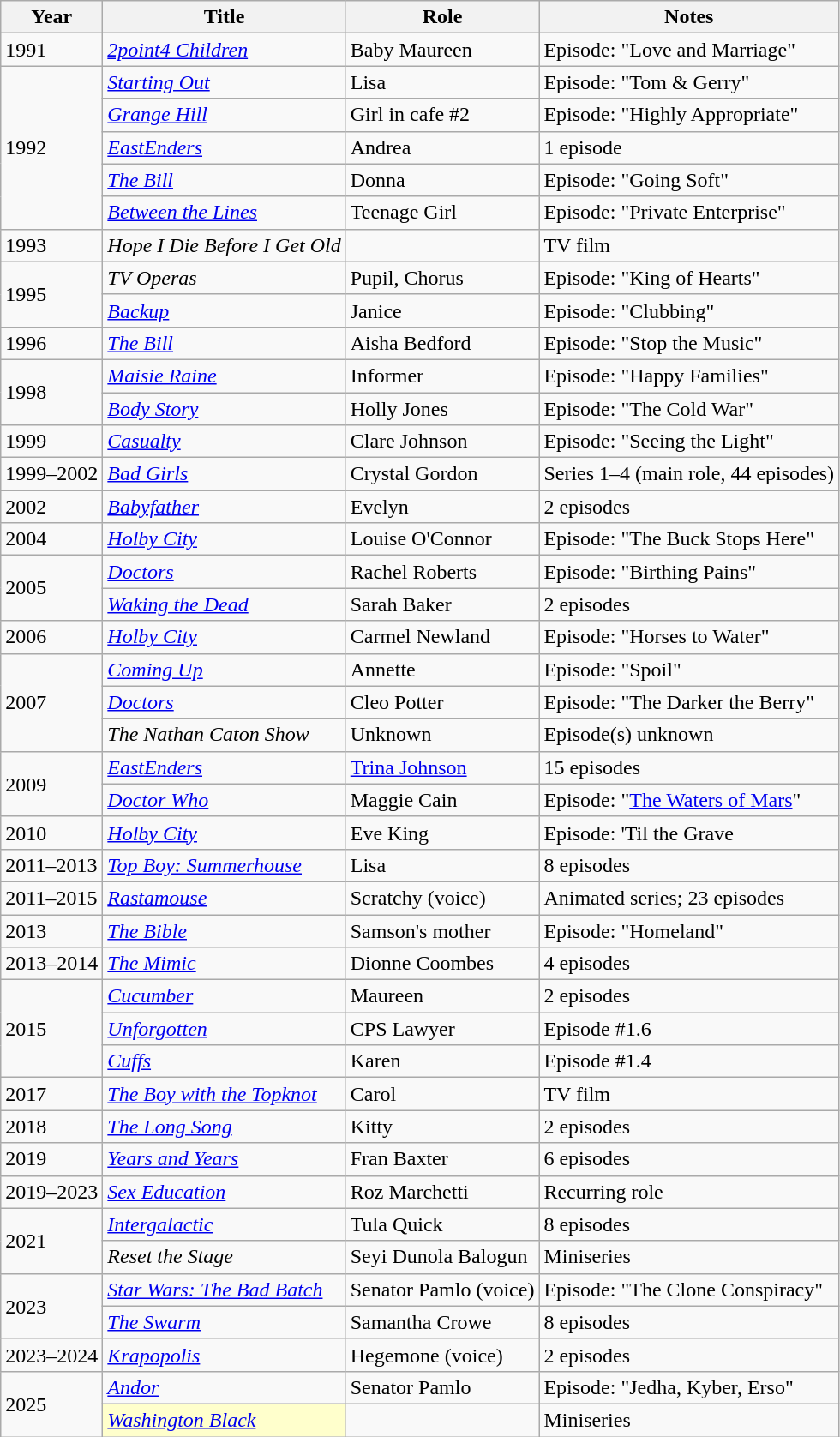<table class="wikitable sortable">
<tr>
<th>Year</th>
<th>Title</th>
<th>Role</th>
<th class="unsortable">Notes</th>
</tr>
<tr>
<td>1991</td>
<td><em><a href='#'>2point4 Children</a></em></td>
<td>Baby Maureen</td>
<td>Episode: "Love and Marriage"</td>
</tr>
<tr>
<td rowspan="5">1992</td>
<td><em><a href='#'>Starting Out</a></em></td>
<td>Lisa</td>
<td>Episode: "Tom & Gerry"</td>
</tr>
<tr>
<td><em><a href='#'>Grange Hill</a></em></td>
<td>Girl in cafe #2</td>
<td>Episode: "Highly Appropriate"</td>
</tr>
<tr>
<td><em><a href='#'>EastEnders</a></em></td>
<td>Andrea</td>
<td>1 episode</td>
</tr>
<tr>
<td><em><a href='#'>The Bill</a></em></td>
<td>Donna</td>
<td>Episode: "Going Soft"</td>
</tr>
<tr>
<td><em><a href='#'>Between the Lines</a></em></td>
<td>Teenage Girl</td>
<td>Episode: "Private Enterprise"</td>
</tr>
<tr>
<td>1993</td>
<td><em>Hope I Die Before I Get Old</em></td>
<td></td>
<td>TV film</td>
</tr>
<tr>
<td rowspan="2">1995</td>
<td><em>TV Operas</em></td>
<td>Pupil, Chorus</td>
<td>Episode: "King of Hearts"</td>
</tr>
<tr>
<td><em><a href='#'>Backup</a></em></td>
<td>Janice</td>
<td>Episode: "Clubbing"</td>
</tr>
<tr>
<td>1996</td>
<td><em><a href='#'>The Bill</a></em></td>
<td>Aisha Bedford</td>
<td>Episode: "Stop the Music"</td>
</tr>
<tr>
<td rowspan="2">1998</td>
<td><em><a href='#'>Maisie Raine</a></em></td>
<td>Informer</td>
<td>Episode: "Happy Families"</td>
</tr>
<tr>
<td><em><a href='#'>Body Story</a></em></td>
<td>Holly Jones</td>
<td>Episode: "The Cold War"</td>
</tr>
<tr>
<td>1999</td>
<td><em><a href='#'>Casualty</a></em></td>
<td>Clare Johnson</td>
<td>Episode: "Seeing the Light"</td>
</tr>
<tr>
<td>1999–2002</td>
<td><em><a href='#'>Bad Girls</a></em></td>
<td>Crystal Gordon</td>
<td>Series 1–4 (main role, 44 episodes)</td>
</tr>
<tr>
<td>2002</td>
<td><em><a href='#'>Babyfather</a></em></td>
<td>Evelyn</td>
<td>2 episodes</td>
</tr>
<tr>
<td>2004</td>
<td><em><a href='#'>Holby City</a></em></td>
<td>Louise O'Connor</td>
<td>Episode: "The Buck Stops Here"</td>
</tr>
<tr>
<td rowspan="2">2005</td>
<td><em><a href='#'>Doctors</a></em></td>
<td>Rachel Roberts</td>
<td>Episode: "Birthing Pains"</td>
</tr>
<tr>
<td><em><a href='#'>Waking the Dead</a></em></td>
<td>Sarah Baker</td>
<td>2 episodes</td>
</tr>
<tr>
<td>2006</td>
<td><em><a href='#'>Holby City</a></em></td>
<td>Carmel Newland</td>
<td>Episode: "Horses to Water"</td>
</tr>
<tr>
<td rowspan="3">2007</td>
<td><em><a href='#'>Coming Up</a></em></td>
<td>Annette</td>
<td>Episode: "Spoil"</td>
</tr>
<tr>
<td><em><a href='#'>Doctors</a></em></td>
<td>Cleo Potter</td>
<td>Episode: "The Darker the Berry"</td>
</tr>
<tr>
<td><em>The Nathan Caton Show</em></td>
<td>Unknown</td>
<td>Episode(s) unknown</td>
</tr>
<tr>
<td rowspan="2">2009</td>
<td><em><a href='#'>EastEnders</a></em></td>
<td><a href='#'>Trina Johnson</a></td>
<td>15 episodes</td>
</tr>
<tr>
<td><em><a href='#'>Doctor Who</a></em></td>
<td>Maggie Cain</td>
<td>Episode: "<a href='#'>The Waters of Mars</a>"</td>
</tr>
<tr>
<td>2010</td>
<td><em><a href='#'>Holby City</a></em></td>
<td>Eve King</td>
<td>Episode: 'Til the Grave</td>
</tr>
<tr>
<td>2011–2013</td>
<td><em><a href='#'>Top Boy: Summerhouse</a></em></td>
<td>Lisa</td>
<td>8 episodes</td>
</tr>
<tr>
<td>2011–2015</td>
<td><em><a href='#'>Rastamouse</a></em></td>
<td>Scratchy (voice)</td>
<td>Animated series; 23 episodes</td>
</tr>
<tr>
<td>2013</td>
<td><em><a href='#'>The Bible</a></em></td>
<td>Samson's mother</td>
<td>Episode: "Homeland"</td>
</tr>
<tr>
<td>2013–2014</td>
<td><em><a href='#'>The Mimic</a></em></td>
<td>Dionne Coombes</td>
<td>4 episodes</td>
</tr>
<tr>
<td rowspan="3">2015</td>
<td><em><a href='#'>Cucumber</a></em></td>
<td>Maureen</td>
<td>2 episodes</td>
</tr>
<tr>
<td><em><a href='#'>Unforgotten</a></em></td>
<td>CPS Lawyer</td>
<td>Episode #1.6</td>
</tr>
<tr>
<td><em><a href='#'>Cuffs</a></em></td>
<td>Karen</td>
<td>Episode #1.4</td>
</tr>
<tr>
<td>2017</td>
<td><em><a href='#'>The Boy with the Topknot</a></em></td>
<td>Carol</td>
<td>TV film</td>
</tr>
<tr>
<td>2018</td>
<td><em><a href='#'>The Long Song</a></em></td>
<td>Kitty</td>
<td>2 episodes</td>
</tr>
<tr>
<td>2019</td>
<td><em><a href='#'>Years and Years</a></em></td>
<td>Fran Baxter</td>
<td>6 episodes</td>
</tr>
<tr>
<td>2019–2023</td>
<td><em><a href='#'>Sex Education</a></em></td>
<td>Roz Marchetti</td>
<td>Recurring role</td>
</tr>
<tr>
<td rowspan="2">2021</td>
<td><em><a href='#'>Intergalactic</a></em></td>
<td>Tula Quick</td>
<td>8 episodes</td>
</tr>
<tr>
<td><em>Reset the Stage</em></td>
<td>Seyi Dunola Balogun</td>
<td>Miniseries</td>
</tr>
<tr>
<td rowspan="2">2023</td>
<td><em><a href='#'>Star Wars: The Bad Batch</a></em></td>
<td>Senator Pamlo (voice)</td>
<td>Episode: "The Clone Conspiracy"</td>
</tr>
<tr>
<td><em><a href='#'>The Swarm</a></em></td>
<td>Samantha Crowe</td>
<td>8 episodes</td>
</tr>
<tr>
<td>2023–2024</td>
<td><em><a href='#'>Krapopolis</a></em></td>
<td>Hegemone (voice)</td>
<td>2 episodes</td>
</tr>
<tr>
<td rowspan="2">2025</td>
<td><em><a href='#'>Andor</a></em></td>
<td>Senator Pamlo</td>
<td>Episode: "Jedha, Kyber, Erso"</td>
</tr>
<tr>
<td style="background:#FFFFCC;"><em><a href='#'>Washington Black</a></em> </td>
<td></td>
<td>Miniseries</td>
</tr>
</table>
